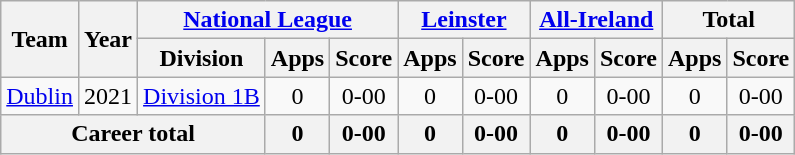<table class="wikitable" style="text-align:center">
<tr>
<th rowspan="2">Team</th>
<th rowspan="2">Year</th>
<th colspan="3"><a href='#'>National League</a></th>
<th colspan="2"><a href='#'>Leinster</a></th>
<th colspan="2"><a href='#'>All-Ireland</a></th>
<th colspan="2">Total</th>
</tr>
<tr>
<th>Division</th>
<th>Apps</th>
<th>Score</th>
<th>Apps</th>
<th>Score</th>
<th>Apps</th>
<th>Score</th>
<th>Apps</th>
<th>Score</th>
</tr>
<tr>
<td rowspan="1"><a href='#'>Dublin</a></td>
<td>2021</td>
<td rowspan="1"><a href='#'>Division 1B</a></td>
<td>0</td>
<td>0-00</td>
<td>0</td>
<td>0-00</td>
<td>0</td>
<td>0-00</td>
<td>0</td>
<td>0-00</td>
</tr>
<tr>
<th colspan="3">Career total</th>
<th>0</th>
<th>0-00</th>
<th>0</th>
<th>0-00</th>
<th>0</th>
<th>0-00</th>
<th>0</th>
<th>0-00</th>
</tr>
</table>
